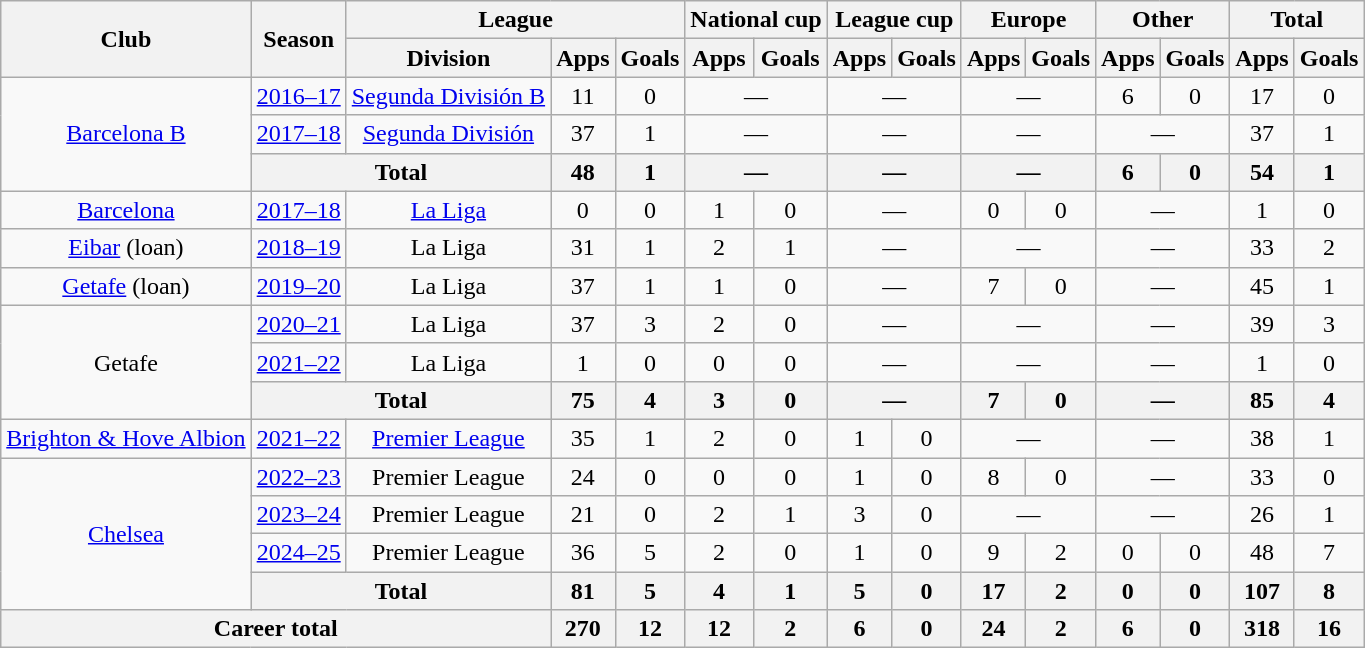<table class="wikitable" style="text-align: center;">
<tr>
<th rowspan="2">Club</th>
<th rowspan="2">Season</th>
<th colspan="3">League</th>
<th colspan="2">National cup</th>
<th colspan="2">League cup</th>
<th colspan="2">Europe</th>
<th colspan="2">Other</th>
<th colspan="2">Total</th>
</tr>
<tr>
<th>Division</th>
<th>Apps</th>
<th>Goals</th>
<th>Apps</th>
<th>Goals</th>
<th>Apps</th>
<th>Goals</th>
<th>Apps</th>
<th>Goals</th>
<th>Apps</th>
<th>Goals</th>
<th>Apps</th>
<th>Goals</th>
</tr>
<tr>
<td rowspan="3"><a href='#'>Barcelona B</a></td>
<td><a href='#'>2016–17</a></td>
<td><a href='#'>Segunda División B</a></td>
<td>11</td>
<td>0</td>
<td colspan="2">—</td>
<td colspan="2">—</td>
<td colspan="2">—</td>
<td>6</td>
<td>0</td>
<td>17</td>
<td>0</td>
</tr>
<tr>
<td><a href='#'>2017–18</a></td>
<td><a href='#'>Segunda División</a></td>
<td>37</td>
<td>1</td>
<td colspan="2">—</td>
<td colspan="2">—</td>
<td colspan="2">—</td>
<td colspan="2">—</td>
<td>37</td>
<td>1</td>
</tr>
<tr>
<th colspan="2">Total</th>
<th>48</th>
<th>1</th>
<th colspan="2">—</th>
<th colspan="2">—</th>
<th colspan="2">—</th>
<th>6</th>
<th>0</th>
<th>54</th>
<th>1</th>
</tr>
<tr>
<td><a href='#'>Barcelona</a></td>
<td><a href='#'>2017–18</a></td>
<td><a href='#'>La Liga</a></td>
<td>0</td>
<td>0</td>
<td>1</td>
<td>0</td>
<td colspan="2">—</td>
<td>0</td>
<td>0</td>
<td colspan="2">—</td>
<td>1</td>
<td>0</td>
</tr>
<tr>
<td><a href='#'>Eibar</a> (loan)</td>
<td><a href='#'>2018–19</a></td>
<td>La Liga</td>
<td>31</td>
<td>1</td>
<td>2</td>
<td>1</td>
<td colspan="2">—</td>
<td colspan="2">—</td>
<td colspan="2">—</td>
<td>33</td>
<td>2</td>
</tr>
<tr>
<td><a href='#'>Getafe</a> (loan)</td>
<td><a href='#'>2019–20</a></td>
<td>La Liga</td>
<td>37</td>
<td>1</td>
<td>1</td>
<td>0</td>
<td colspan="2">—</td>
<td>7</td>
<td>0</td>
<td colspan="2">—</td>
<td>45</td>
<td>1</td>
</tr>
<tr>
<td rowspan="3">Getafe</td>
<td><a href='#'>2020–21</a></td>
<td>La Liga</td>
<td>37</td>
<td>3</td>
<td>2</td>
<td>0</td>
<td colspan="2">—</td>
<td colspan="2">—</td>
<td colspan="2">—</td>
<td>39</td>
<td>3</td>
</tr>
<tr>
<td><a href='#'>2021–22</a></td>
<td>La Liga</td>
<td>1</td>
<td>0</td>
<td>0</td>
<td>0</td>
<td colspan="2">—</td>
<td colspan="2">—</td>
<td colspan="2">—</td>
<td>1</td>
<td>0</td>
</tr>
<tr>
<th colspan="2">Total</th>
<th>75</th>
<th>4</th>
<th>3</th>
<th>0</th>
<th colspan="2">—</th>
<th>7</th>
<th>0</th>
<th colspan="2">—</th>
<th>85</th>
<th>4</th>
</tr>
<tr>
<td><a href='#'>Brighton & Hove Albion</a></td>
<td><a href='#'>2021–22</a></td>
<td><a href='#'>Premier League</a></td>
<td>35</td>
<td>1</td>
<td>2</td>
<td>0</td>
<td>1</td>
<td>0</td>
<td colspan="2">—</td>
<td colspan="2">—</td>
<td>38</td>
<td>1</td>
</tr>
<tr>
<td rowspan="4"><a href='#'>Chelsea</a></td>
<td><a href='#'>2022–23</a></td>
<td>Premier League</td>
<td>24</td>
<td>0</td>
<td>0</td>
<td>0</td>
<td>1</td>
<td>0</td>
<td>8</td>
<td>0</td>
<td colspan="2">—</td>
<td>33</td>
<td>0</td>
</tr>
<tr>
<td><a href='#'>2023–24</a></td>
<td>Premier League</td>
<td>21</td>
<td>0</td>
<td>2</td>
<td>1</td>
<td>3</td>
<td>0</td>
<td colspan="2">—</td>
<td colspan="2">—</td>
<td>26</td>
<td>1</td>
</tr>
<tr>
<td><a href='#'>2024–25</a></td>
<td>Premier League</td>
<td>36</td>
<td>5</td>
<td>2</td>
<td>0</td>
<td>1</td>
<td>0</td>
<td>9</td>
<td>2</td>
<td>0</td>
<td>0</td>
<td>48</td>
<td>7</td>
</tr>
<tr>
<th colspan="2">Total</th>
<th>81</th>
<th>5</th>
<th>4</th>
<th>1</th>
<th>5</th>
<th>0</th>
<th>17</th>
<th>2</th>
<th>0</th>
<th>0</th>
<th>107</th>
<th>8</th>
</tr>
<tr>
<th colspan="3">Career total</th>
<th>270</th>
<th>12</th>
<th>12</th>
<th>2</th>
<th>6</th>
<th>0</th>
<th>24</th>
<th>2</th>
<th>6</th>
<th>0</th>
<th>318</th>
<th>16</th>
</tr>
</table>
